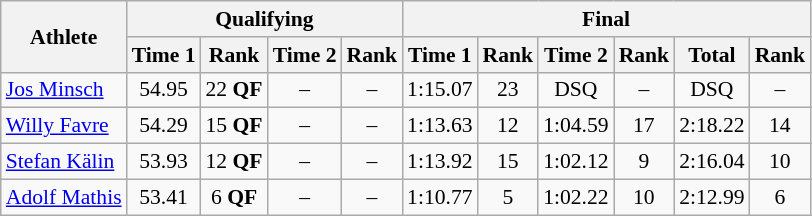<table class="wikitable" style="font-size:90%">
<tr>
<th rowspan="2">Athlete</th>
<th colspan="4">Qualifying</th>
<th colspan="6">Final</th>
</tr>
<tr>
<th>Time 1</th>
<th>Rank</th>
<th>Time 2</th>
<th>Rank</th>
<th>Time 1</th>
<th>Rank</th>
<th>Time 2</th>
<th>Rank</th>
<th>Total</th>
<th>Rank</th>
</tr>
<tr>
<td><a href='#'>Jos Minsch</a></td>
<td align="center">54.95</td>
<td align="center">22 <strong>QF</strong></td>
<td align="center">–</td>
<td align="center">–</td>
<td align="center">1:15.07</td>
<td align="center">23</td>
<td align="center">DSQ</td>
<td align="center">–</td>
<td align="center">DSQ</td>
<td align="center">–</td>
</tr>
<tr>
<td><a href='#'>Willy Favre</a></td>
<td align="center">54.29</td>
<td align="center">15 <strong>QF</strong></td>
<td align="center">–</td>
<td align="center">–</td>
<td align="center">1:13.63</td>
<td align="center">12</td>
<td align="center">1:04.59</td>
<td align="center">17</td>
<td align="center">2:18.22</td>
<td align="center">14</td>
</tr>
<tr>
<td><a href='#'>Stefan Kälin</a></td>
<td align="center">53.93</td>
<td align="center">12 <strong>QF</strong></td>
<td align="center">–</td>
<td align="center">–</td>
<td align="center">1:13.92</td>
<td align="center">15</td>
<td align="center">1:02.12</td>
<td align="center">9</td>
<td align="center">2:16.04</td>
<td align="center">10</td>
</tr>
<tr>
<td><a href='#'>Adolf Mathis</a></td>
<td align="center">53.41</td>
<td align="center">6 <strong>QF</strong></td>
<td align="center">–</td>
<td align="center">–</td>
<td align="center">1:10.77</td>
<td align="center">5</td>
<td align="center">1:02.22</td>
<td align="center">10</td>
<td align="center">2:12.99</td>
<td align="center">6</td>
</tr>
</table>
